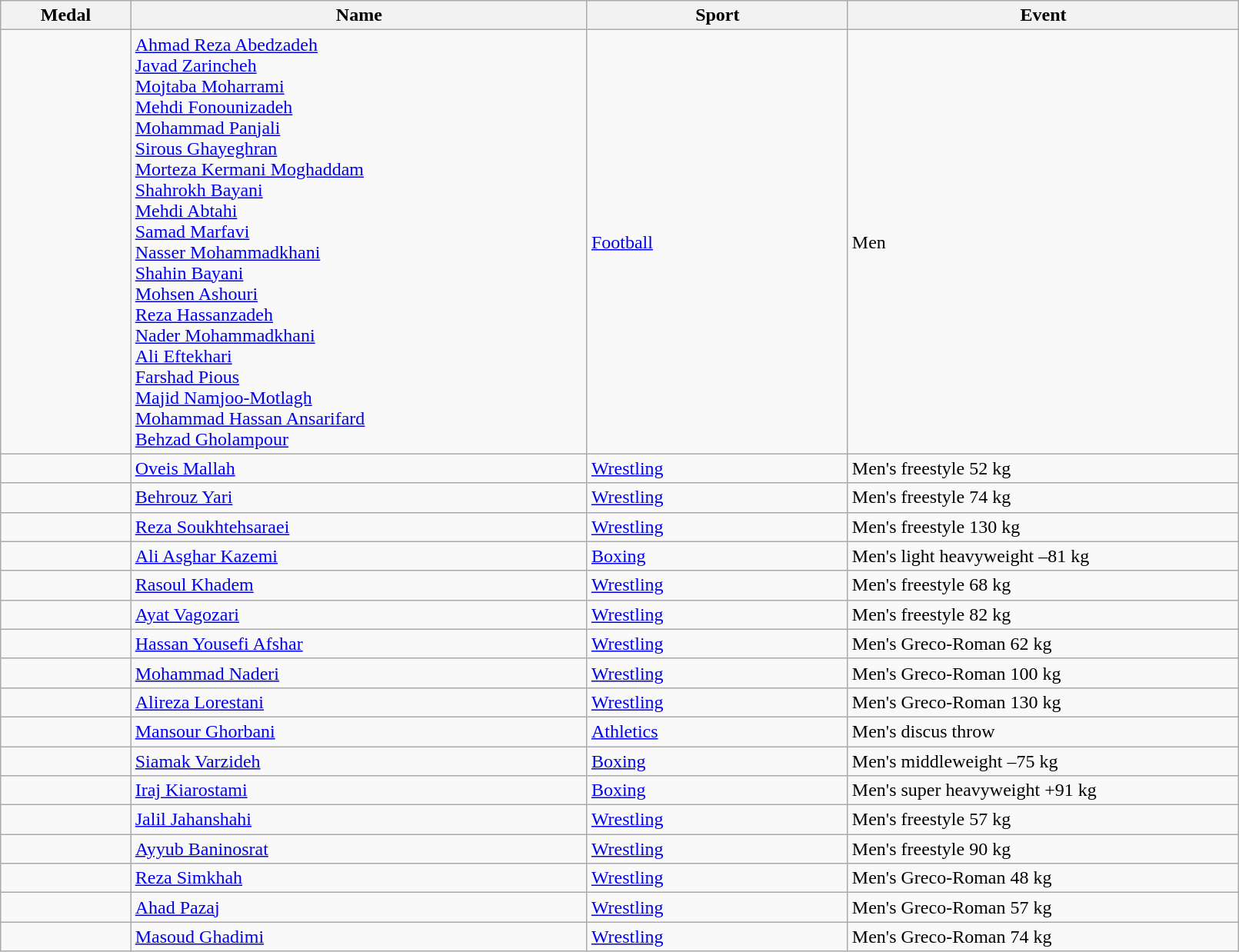<table class="wikitable" width="85%" style="font-size:100%">
<tr>
<th width="10%">Medal</th>
<th width="35%">Name</th>
<th width="20%">Sport</th>
<th width="30%">Event</th>
</tr>
<tr>
<td></td>
<td><a href='#'>Ahmad Reza Abedzadeh</a><br><a href='#'>Javad Zarincheh</a><br><a href='#'>Mojtaba Moharrami</a><br><a href='#'>Mehdi Fonounizadeh</a><br><a href='#'>Mohammad Panjali</a><br><a href='#'>Sirous Ghayeghran</a><br><a href='#'>Morteza Kermani Moghaddam</a><br><a href='#'>Shahrokh Bayani</a><br><a href='#'>Mehdi Abtahi</a><br><a href='#'>Samad Marfavi</a><br><a href='#'>Nasser Mohammadkhani</a><br><a href='#'>Shahin Bayani</a><br><a href='#'>Mohsen Ashouri</a><br><a href='#'>Reza Hassanzadeh</a><br><a href='#'>Nader Mohammadkhani</a><br><a href='#'>Ali Eftekhari</a><br><a href='#'>Farshad Pious</a><br><a href='#'>Majid Namjoo-Motlagh</a><br><a href='#'>Mohammad Hassan Ansarifard</a><br><a href='#'>Behzad Gholampour</a></td>
<td><a href='#'>Football</a></td>
<td>Men</td>
</tr>
<tr>
<td></td>
<td><a href='#'>Oveis Mallah</a></td>
<td><a href='#'>Wrestling</a></td>
<td>Men's freestyle 52 kg</td>
</tr>
<tr>
<td></td>
<td><a href='#'>Behrouz Yari</a></td>
<td><a href='#'>Wrestling</a></td>
<td>Men's freestyle 74 kg</td>
</tr>
<tr>
<td></td>
<td><a href='#'>Reza Soukhtehsaraei</a></td>
<td><a href='#'>Wrestling</a></td>
<td>Men's freestyle 130 kg</td>
</tr>
<tr>
<td></td>
<td><a href='#'>Ali Asghar Kazemi</a></td>
<td><a href='#'>Boxing</a></td>
<td>Men's light heavyweight –81 kg</td>
</tr>
<tr>
<td></td>
<td><a href='#'>Rasoul Khadem</a></td>
<td><a href='#'>Wrestling</a></td>
<td>Men's freestyle 68 kg</td>
</tr>
<tr>
<td></td>
<td><a href='#'>Ayat Vagozari</a></td>
<td><a href='#'>Wrestling</a></td>
<td>Men's freestyle 82 kg</td>
</tr>
<tr>
<td></td>
<td><a href='#'>Hassan Yousefi Afshar</a></td>
<td><a href='#'>Wrestling</a></td>
<td>Men's Greco-Roman 62 kg</td>
</tr>
<tr>
<td></td>
<td><a href='#'>Mohammad Naderi</a></td>
<td><a href='#'>Wrestling</a></td>
<td>Men's Greco-Roman 100 kg</td>
</tr>
<tr>
<td></td>
<td><a href='#'>Alireza Lorestani</a></td>
<td><a href='#'>Wrestling</a></td>
<td>Men's Greco-Roman 130 kg</td>
</tr>
<tr>
<td></td>
<td><a href='#'>Mansour Ghorbani</a></td>
<td><a href='#'>Athletics</a></td>
<td>Men's discus throw</td>
</tr>
<tr>
<td></td>
<td><a href='#'>Siamak Varzideh</a></td>
<td><a href='#'>Boxing</a></td>
<td>Men's middleweight –75 kg</td>
</tr>
<tr>
<td></td>
<td><a href='#'>Iraj Kiarostami</a></td>
<td><a href='#'>Boxing</a></td>
<td>Men's super heavyweight +91 kg</td>
</tr>
<tr>
<td></td>
<td><a href='#'>Jalil Jahanshahi</a></td>
<td><a href='#'>Wrestling</a></td>
<td>Men's freestyle 57 kg</td>
</tr>
<tr>
<td></td>
<td><a href='#'>Ayyub Baninosrat</a></td>
<td><a href='#'>Wrestling</a></td>
<td>Men's freestyle 90 kg</td>
</tr>
<tr>
<td></td>
<td><a href='#'>Reza Simkhah</a></td>
<td><a href='#'>Wrestling</a></td>
<td>Men's Greco-Roman 48 kg</td>
</tr>
<tr>
<td></td>
<td><a href='#'>Ahad Pazaj</a></td>
<td><a href='#'>Wrestling</a></td>
<td>Men's Greco-Roman 57 kg</td>
</tr>
<tr>
<td></td>
<td><a href='#'>Masoud Ghadimi</a></td>
<td><a href='#'>Wrestling</a></td>
<td>Men's Greco-Roman 74 kg</td>
</tr>
</table>
